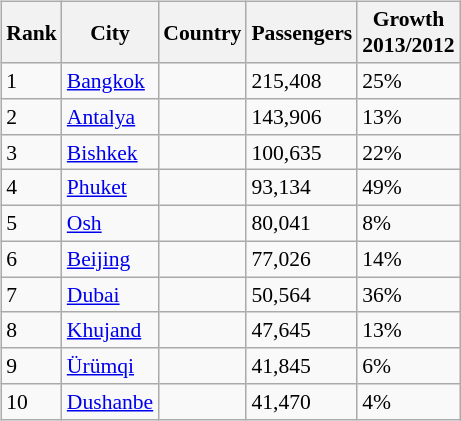<table>
<tr>
<td><br><table class="wikitable sortable" style="font-size: 90%" width=align=>
<tr>
<th>Rank</th>
<th>City</th>
<th>Country</th>
<th>Passengers</th>
<th>Growth<br>2013/2012</th>
</tr>
<tr>
<td>1</td>
<td><a href='#'>Bangkok</a></td>
<td></td>
<td>215,408</td>
<td>25%</td>
</tr>
<tr>
<td>2</td>
<td><a href='#'>Antalya</a></td>
<td></td>
<td>143,906</td>
<td>13%</td>
</tr>
<tr>
<td>3</td>
<td><a href='#'>Bishkek</a></td>
<td></td>
<td>100,635</td>
<td>22%</td>
</tr>
<tr>
<td>4</td>
<td><a href='#'>Phuket</a></td>
<td></td>
<td>93,134</td>
<td>49%</td>
</tr>
<tr>
<td>5</td>
<td><a href='#'>Osh</a></td>
<td></td>
<td>80,041</td>
<td>8%</td>
</tr>
<tr>
<td>6</td>
<td><a href='#'>Beijing</a></td>
<td></td>
<td>77,026</td>
<td>14%</td>
</tr>
<tr>
<td>7</td>
<td><a href='#'>Dubai</a></td>
<td></td>
<td>50,564</td>
<td>36%</td>
</tr>
<tr>
<td>8</td>
<td><a href='#'>Khujand</a></td>
<td></td>
<td>47,645</td>
<td>13%</td>
</tr>
<tr>
<td>9</td>
<td><a href='#'>Ürümqi</a></td>
<td></td>
<td>41,845</td>
<td>6%</td>
</tr>
<tr>
<td>10</td>
<td><a href='#'>Dushanbe</a></td>
<td></td>
<td>41,470</td>
<td>4%</td>
</tr>
</table>
</td>
</tr>
</table>
